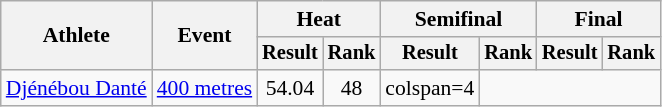<table class="wikitable" style="font-size:90%">
<tr>
<th rowspan="2">Athlete</th>
<th rowspan="2">Event</th>
<th colspan="2">Heat</th>
<th colspan="2">Semifinal</th>
<th colspan="2">Final</th>
</tr>
<tr style="font-size:95%">
<th>Result</th>
<th>Rank</th>
<th>Result</th>
<th>Rank</th>
<th>Result</th>
<th>Rank</th>
</tr>
<tr style=text-align:center>
<td style=text-align:left><a href='#'>Djénébou Danté</a></td>
<td style=text-align:left><a href='#'>400 metres</a></td>
<td>54.04</td>
<td>48</td>
<td>colspan=4 </td>
</tr>
</table>
